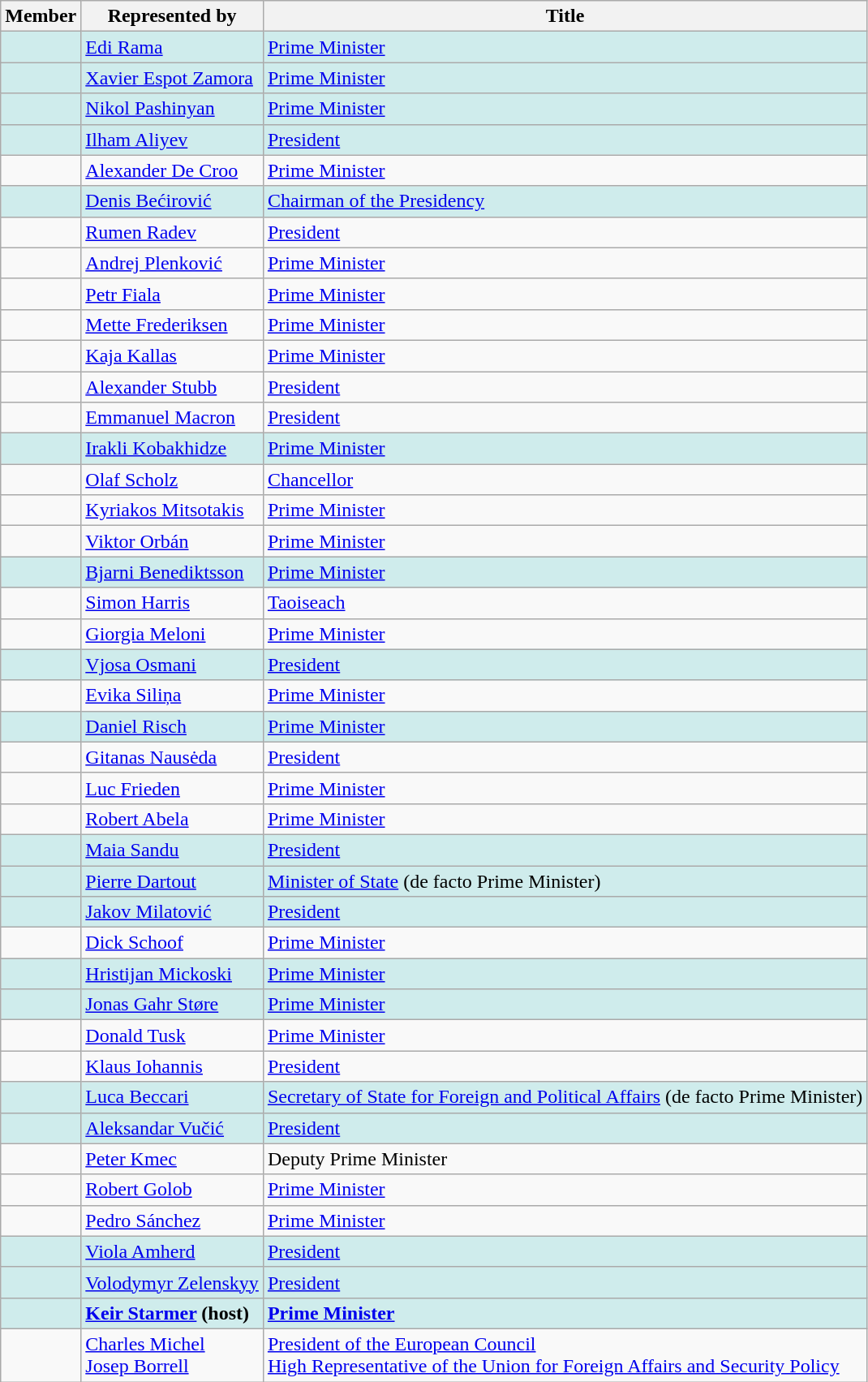<table class="wikitable plainrowheaders">
<tr>
<th scope="col">Member</th>
<th scope="col">Represented by</th>
<th scope="col">Title</th>
</tr>
<tr bgcolor="#CFECEC"|>
<td></td>
<td><a href='#'>Edi Rama</a></td>
<td><a href='#'>Prime Minister</a></td>
</tr>
<tr bgcolor="#CFECEC"|>
<td></td>
<td><a href='#'>Xavier Espot Zamora</a></td>
<td><a href='#'>Prime Minister</a></td>
</tr>
<tr bgcolor="#CFECEC"|>
<td></td>
<td><a href='#'>Nikol Pashinyan</a></td>
<td><a href='#'>Prime Minister</a></td>
</tr>
<tr bgcolor="#CFECEC"|>
<td></td>
<td><a href='#'>Ilham Aliyev</a></td>
<td><a href='#'>President</a></td>
</tr>
<tr>
<td></td>
<td><a href='#'>Alexander De Croo</a></td>
<td><a href='#'>Prime Minister</a></td>
</tr>
<tr bgcolor="#CFECEC"|>
<td></td>
<td><a href='#'>Denis Bećirović</a></td>
<td><a href='#'>Chairman of the Presidency</a></td>
</tr>
<tr>
<td></td>
<td><a href='#'>Rumen Radev</a></td>
<td><a href='#'>President</a></td>
</tr>
<tr>
<td></td>
<td><a href='#'>Andrej Plenković</a></td>
<td><a href='#'>Prime Minister</a></td>
</tr>
<tr>
<td></td>
<td><a href='#'>Petr Fiala</a></td>
<td><a href='#'>Prime Minister</a></td>
</tr>
<tr>
<td></td>
<td><a href='#'>Mette Frederiksen</a></td>
<td><a href='#'>Prime Minister</a></td>
</tr>
<tr>
<td></td>
<td><a href='#'>Kaja Kallas</a></td>
<td><a href='#'>Prime Minister</a></td>
</tr>
<tr>
<td></td>
<td><a href='#'>Alexander Stubb</a></td>
<td><a href='#'>President</a></td>
</tr>
<tr>
<td></td>
<td><a href='#'>Emmanuel Macron</a></td>
<td><a href='#'>President</a></td>
</tr>
<tr bgcolor="#CFECEC"|>
<td></td>
<td><a href='#'>Irakli Kobakhidze</a></td>
<td><a href='#'>Prime Minister</a></td>
</tr>
<tr>
<td></td>
<td><a href='#'>Olaf Scholz</a></td>
<td><a href='#'>Chancellor</a></td>
</tr>
<tr>
<td></td>
<td><a href='#'>Kyriakos Mitsotakis</a></td>
<td><a href='#'>Prime Minister</a></td>
</tr>
<tr>
<td></td>
<td><a href='#'>Viktor Orbán</a></td>
<td><a href='#'>Prime Minister</a></td>
</tr>
<tr bgcolor="#CFECEC"|>
<td></td>
<td><a href='#'>Bjarni Benediktsson</a></td>
<td><a href='#'>Prime Minister</a></td>
</tr>
<tr>
<td></td>
<td><a href='#'>Simon Harris</a></td>
<td><a href='#'>Taoiseach</a></td>
</tr>
<tr>
<td></td>
<td><a href='#'>Giorgia Meloni</a></td>
<td><a href='#'>Prime Minister</a></td>
</tr>
<tr bgcolor="#CFECEC"|>
<td></td>
<td><a href='#'>Vjosa Osmani</a></td>
<td><a href='#'>President</a></td>
</tr>
<tr>
<td></td>
<td><a href='#'>Evika Siliņa</a></td>
<td><a href='#'>Prime Minister</a></td>
</tr>
<tr bgcolor="#CFECEC"|>
<td></td>
<td><a href='#'>Daniel Risch</a></td>
<td><a href='#'>Prime Minister</a></td>
</tr>
<tr>
<td></td>
<td><a href='#'>Gitanas Nausėda</a></td>
<td><a href='#'>President</a></td>
</tr>
<tr>
<td></td>
<td><a href='#'>Luc Frieden</a></td>
<td><a href='#'>Prime Minister</a></td>
</tr>
<tr>
<td></td>
<td><a href='#'>Robert Abela</a></td>
<td><a href='#'>Prime Minister</a></td>
</tr>
<tr bgcolor="#CFECEC"|>
<td></td>
<td><a href='#'>Maia Sandu</a></td>
<td><a href='#'>President</a></td>
</tr>
<tr bgcolor="#CFECEC"|>
<td></td>
<td><a href='#'>Pierre Dartout</a></td>
<td><a href='#'>Minister of State</a> (de facto Prime Minister)</td>
</tr>
<tr bgcolor="#CFECEC"|>
<td></td>
<td><a href='#'>Jakov Milatović</a></td>
<td><a href='#'>President</a></td>
</tr>
<tr>
<td></td>
<td><a href='#'>Dick Schoof</a></td>
<td><a href='#'>Prime Minister</a></td>
</tr>
<tr bgcolor="#CFECEC"|>
<td></td>
<td><a href='#'>Hristijan Mickoski</a></td>
<td><a href='#'>Prime Minister</a></td>
</tr>
<tr bgcolor="#CFECEC"|>
<td></td>
<td><a href='#'>Jonas Gahr Støre</a></td>
<td><a href='#'>Prime Minister</a></td>
</tr>
<tr>
<td></td>
<td><a href='#'>Donald Tusk</a></td>
<td><a href='#'>Prime Minister</a></td>
</tr>
<tr>
<td></td>
<td><a href='#'>Klaus Iohannis</a></td>
<td><a href='#'>President</a></td>
</tr>
<tr bgcolor="#CFECEC"|>
<td></td>
<td><a href='#'>Luca Beccari</a></td>
<td><a href='#'>Secretary of State for Foreign and Political Affairs</a> (de facto Prime Minister)</td>
</tr>
<tr bgcolor="#CFECEC"|>
<td></td>
<td><a href='#'>Aleksandar Vučić</a></td>
<td><a href='#'>President</a></td>
</tr>
<tr>
<td></td>
<td><a href='#'>Peter Kmec</a></td>
<td>Deputy Prime Minister</td>
</tr>
<tr>
<td></td>
<td><a href='#'>Robert Golob</a></td>
<td><a href='#'>Prime Minister</a></td>
</tr>
<tr>
<td></td>
<td><a href='#'>Pedro Sánchez</a></td>
<td><a href='#'>Prime Minister</a></td>
</tr>
<tr bgcolor="#CFECEC"|>
<td></td>
<td><a href='#'>Viola Amherd</a></td>
<td><a href='#'>President</a></td>
</tr>
<tr bgcolor="#CFECEC"|>
<td></td>
<td><a href='#'>Volodymyr Zelenskyy</a></td>
<td><a href='#'>President</a></td>
</tr>
<tr bgcolor="#CFECEC"|>
<td><strong></strong></td>
<td><strong><a href='#'>Keir Starmer</a> (host)</strong></td>
<td><strong><a href='#'>Prime Minister</a></strong></td>
</tr>
<tr>
<td></td>
<td><a href='#'>Charles Michel</a><br><a href='#'>Josep Borrell</a></td>
<td><a href='#'>President of the European Council</a><br><a href='#'>High Representative of the Union for Foreign Affairs and Security Policy</a></td>
</tr>
</table>
